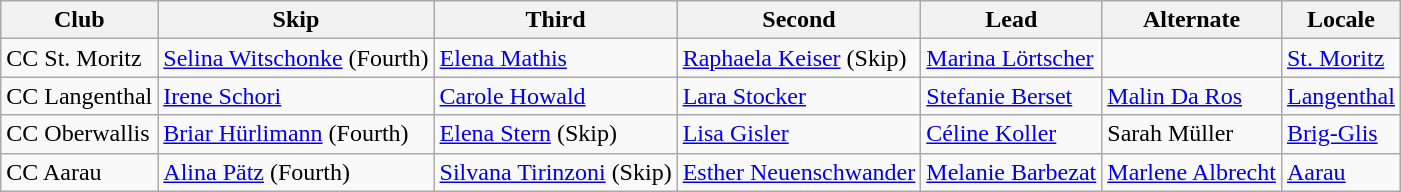<table class=wikitable>
<tr>
<th scope="col">Club</th>
<th scope="col">Skip</th>
<th scope="col">Third</th>
<th scope="col">Second</th>
<th scope="col">Lead</th>
<th scope="col">Alternate</th>
<th scope="col">Locale</th>
</tr>
<tr>
<td>CC St. Moritz</td>
<td><a href='#'>Selina Witschonke</a> (Fourth)</td>
<td><a href='#'>Elena Mathis</a></td>
<td><a href='#'>Raphaela Keiser</a> (Skip)</td>
<td><a href='#'>Marina Lörtscher</a></td>
<td></td>
<td> <a href='#'>St. Moritz</a></td>
</tr>
<tr>
<td>CC Langenthal</td>
<td><a href='#'>Irene Schori</a></td>
<td><a href='#'>Carole Howald</a></td>
<td><a href='#'>Lara Stocker</a></td>
<td><a href='#'>Stefanie Berset</a></td>
<td><a href='#'>Malin Da Ros</a></td>
<td> <a href='#'>Langenthal</a></td>
</tr>
<tr>
<td>CC Oberwallis</td>
<td><a href='#'>Briar Hürlimann</a> (Fourth)</td>
<td><a href='#'>Elena Stern</a> (Skip)</td>
<td><a href='#'>Lisa Gisler</a></td>
<td><a href='#'>Céline Koller</a></td>
<td>Sarah Müller</td>
<td> <a href='#'>Brig-Glis</a></td>
</tr>
<tr>
<td>CC Aarau</td>
<td><a href='#'>Alina Pätz</a> (Fourth)</td>
<td><a href='#'>Silvana Tirinzoni</a> (Skip)</td>
<td><a href='#'>Esther Neuenschwander</a></td>
<td><a href='#'>Melanie Barbezat</a></td>
<td><a href='#'>Marlene Albrecht</a></td>
<td> <a href='#'>Aarau</a></td>
</tr>
</table>
